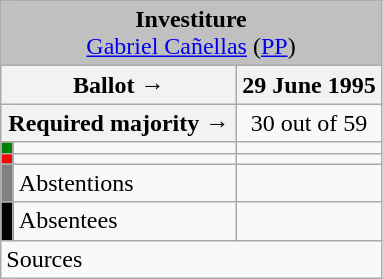<table class="wikitable" style="text-align:center;">
<tr>
<td colspan="3" align="center" bgcolor="#C0C0C0"><strong>Investiture</strong><br><a href='#'>Gabriel Cañellas</a> (<a href='#'>PP</a>)</td>
</tr>
<tr>
<th colspan="2" width="150px">Ballot →</th>
<th>29 June 1995</th>
</tr>
<tr>
<th colspan="2">Required majority →</th>
<td>30 out of 59 </td>
</tr>
<tr>
<th width="1px" style="background:green;"></th>
<td align="left"></td>
<td></td>
</tr>
<tr>
<th style="color:inherit;background:red;"></th>
<td align="left"></td>
<td></td>
</tr>
<tr>
<th style="color:inherit;background:gray;"></th>
<td align="left"><span>Abstentions</span></td>
<td></td>
</tr>
<tr>
<th style="color:inherit;background:black;"></th>
<td align="left"><span>Absentees</span></td>
<td></td>
</tr>
<tr>
<td align="left" colspan="3">Sources</td>
</tr>
</table>
